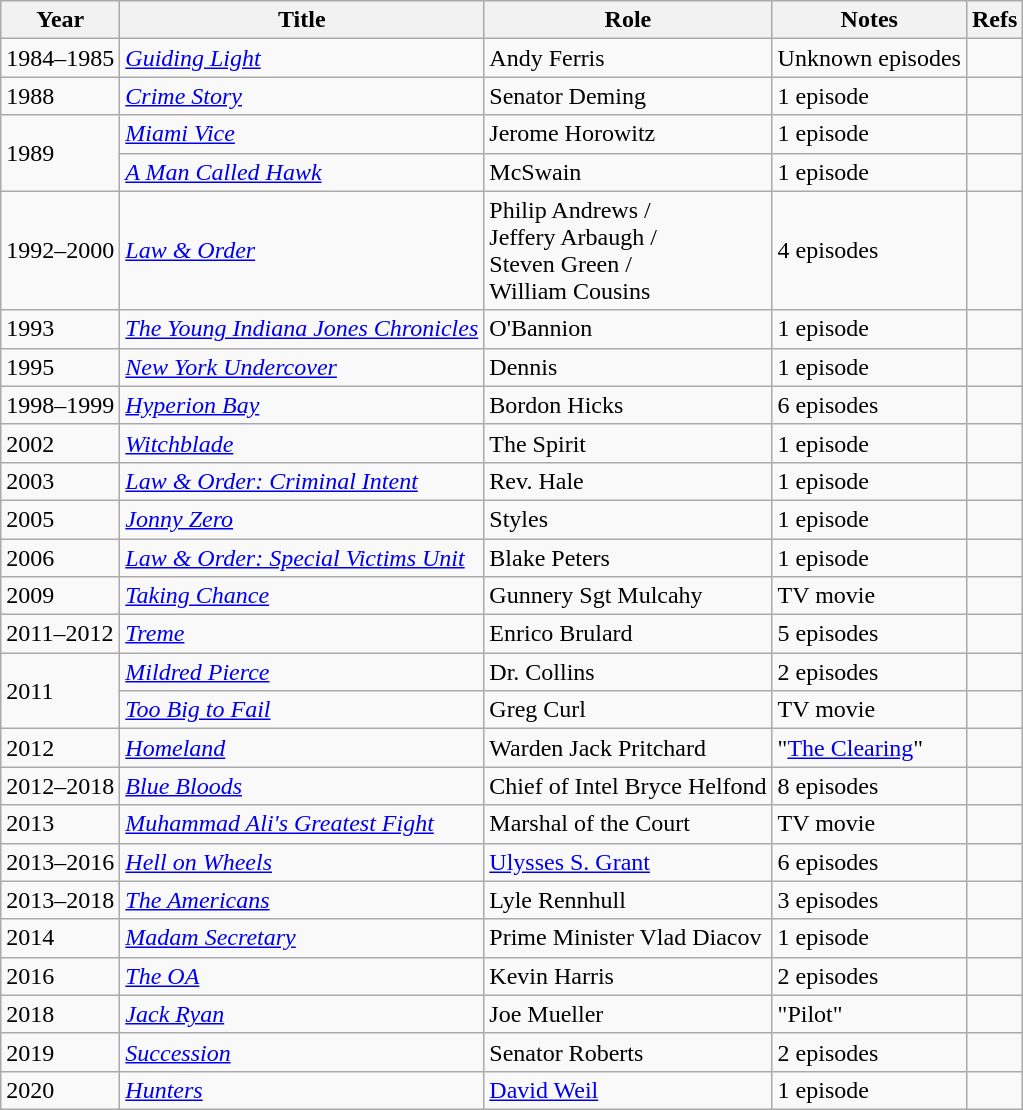<table class="wikitable sortable">
<tr>
<th>Year</th>
<th>Title</th>
<th>Role</th>
<th>Notes</th>
<th>Refs</th>
</tr>
<tr>
<td>1984–1985</td>
<td><em><a href='#'>Guiding Light</a></em></td>
<td>Andy Ferris</td>
<td>Unknown episodes</td>
<td></td>
</tr>
<tr>
<td>1988</td>
<td><em><a href='#'>Crime Story</a></em></td>
<td>Senator Deming</td>
<td>1 episode</td>
<td></td>
</tr>
<tr>
<td rowspan=2>1989</td>
<td><em><a href='#'>Miami Vice</a></em></td>
<td>Jerome Horowitz</td>
<td>1 episode</td>
<td></td>
</tr>
<tr>
<td><em><a href='#'>A Man Called Hawk</a></em></td>
<td>McSwain</td>
<td>1 episode</td>
<td></td>
</tr>
<tr>
<td>1992–2000</td>
<td><em><a href='#'>Law & Order</a></em></td>
<td>Philip Andrews /<br>Jeffery Arbaugh /<br>Steven Green /<br>William Cousins</td>
<td>4 episodes</td>
<td></td>
</tr>
<tr>
<td>1993</td>
<td><em><a href='#'>The Young Indiana Jones Chronicles</a></em></td>
<td>O'Bannion</td>
<td>1 episode</td>
<td></td>
</tr>
<tr>
<td>1995</td>
<td><em><a href='#'>New York Undercover</a></em></td>
<td>Dennis</td>
<td>1 episode</td>
<td></td>
</tr>
<tr>
<td>1998–1999</td>
<td><em><a href='#'>Hyperion Bay</a></em></td>
<td>Bordon Hicks</td>
<td>6 episodes</td>
<td></td>
</tr>
<tr>
<td>2002</td>
<td><em><a href='#'>Witchblade</a></em></td>
<td>The Spirit</td>
<td>1 episode</td>
<td></td>
</tr>
<tr>
<td>2003</td>
<td><em><a href='#'>Law & Order: Criminal Intent</a></em></td>
<td>Rev. Hale</td>
<td>1 episode</td>
<td></td>
</tr>
<tr>
<td>2005</td>
<td><em><a href='#'>Jonny Zero</a></em></td>
<td>Styles</td>
<td>1 episode</td>
<td></td>
</tr>
<tr>
<td>2006</td>
<td><em><a href='#'>Law & Order: Special Victims Unit</a></em></td>
<td>Blake Peters</td>
<td>1 episode</td>
<td></td>
</tr>
<tr>
<td>2009</td>
<td><em><a href='#'>Taking Chance</a></em></td>
<td>Gunnery Sgt Mulcahy</td>
<td>TV movie</td>
<td></td>
</tr>
<tr>
<td>2011–2012</td>
<td><em><a href='#'>Treme</a></em></td>
<td>Enrico Brulard</td>
<td>5 episodes</td>
<td></td>
</tr>
<tr>
<td rowspan=2>2011</td>
<td><em><a href='#'>Mildred Pierce</a></em></td>
<td>Dr. Collins</td>
<td>2 episodes</td>
<td></td>
</tr>
<tr>
<td><em><a href='#'>Too Big to Fail</a></em></td>
<td>Greg Curl</td>
<td>TV movie</td>
<td></td>
</tr>
<tr>
<td>2012</td>
<td><em><a href='#'>Homeland</a></em></td>
<td>Warden Jack Pritchard</td>
<td>"<a href='#'>The Clearing</a>"</td>
<td></td>
</tr>
<tr>
<td>2012–2018</td>
<td><em><a href='#'>Blue Bloods</a></em></td>
<td>Chief of Intel Bryce Helfond</td>
<td>8 episodes</td>
<td></td>
</tr>
<tr>
<td>2013</td>
<td><em><a href='#'>Muhammad Ali's Greatest Fight</a></em></td>
<td>Marshal of the Court</td>
<td>TV movie</td>
<td></td>
</tr>
<tr>
<td>2013–2016</td>
<td><em><a href='#'>Hell on Wheels</a></em></td>
<td><a href='#'>Ulysses S. Grant</a></td>
<td>6 episodes</td>
<td></td>
</tr>
<tr>
<td>2013–2018</td>
<td><em><a href='#'>The Americans</a></em></td>
<td>Lyle Rennhull</td>
<td>3 episodes</td>
<td></td>
</tr>
<tr>
<td>2014</td>
<td><em><a href='#'>Madam Secretary</a></em></td>
<td>Prime Minister Vlad Diacov</td>
<td>1 episode</td>
<td></td>
</tr>
<tr>
<td>2016</td>
<td><em><a href='#'>The OA</a></em></td>
<td>Kevin Harris</td>
<td>2 episodes</td>
<td></td>
</tr>
<tr>
<td>2018</td>
<td><em><a href='#'>Jack Ryan</a></em></td>
<td>Joe Mueller</td>
<td>"Pilot"</td>
<td></td>
</tr>
<tr>
<td>2019</td>
<td><em><a href='#'>Succession</a></em></td>
<td>Senator Roberts</td>
<td>2 episodes</td>
<td></td>
</tr>
<tr>
<td>2020</td>
<td><em><a href='#'>Hunters</a></em></td>
<td><a href='#'>David Weil</a></td>
<td>1 episode</td>
<td></td>
</tr>
</table>
